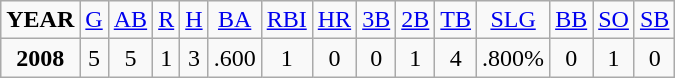<table class="sortable wikitable">
<tr align=center>
<td><strong>YEAR</strong></td>
<td><a href='#'>G</a></td>
<td><a href='#'>AB</a></td>
<td><a href='#'>R</a></td>
<td><a href='#'>H</a></td>
<td><a href='#'>BA</a></td>
<td><a href='#'>RBI</a></td>
<td><a href='#'>HR</a></td>
<td><a href='#'>3B</a></td>
<td><a href='#'>2B</a></td>
<td><a href='#'>TB</a></td>
<td><a href='#'>SLG</a></td>
<td><a href='#'>BB</a></td>
<td><a href='#'>SO</a></td>
<td><a href='#'>SB</a></td>
</tr>
<tr align=center>
<td><strong>2008</strong></td>
<td>5</td>
<td>5</td>
<td>1</td>
<td>3</td>
<td>.600</td>
<td>1</td>
<td>0</td>
<td>0</td>
<td>1</td>
<td>4</td>
<td>.800%</td>
<td>0</td>
<td>1</td>
<td>0</td>
</tr>
</table>
